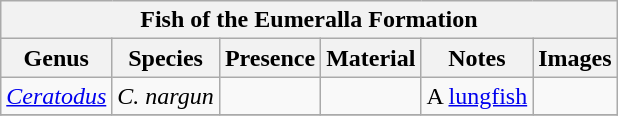<table class="wikitable" align="center">
<tr>
<th colspan="6" align="center"><strong>Fish of the Eumeralla Formation</strong></th>
</tr>
<tr>
<th>Genus</th>
<th>Species</th>
<th>Presence</th>
<th>Material</th>
<th>Notes</th>
<th>Images</th>
</tr>
<tr>
<td><em><a href='#'>Ceratodus</a></em></td>
<td><em>C. nargun</em></td>
<td></td>
<td></td>
<td>A <a href='#'>lungfish</a></td>
<td><br></td>
</tr>
<tr>
</tr>
</table>
